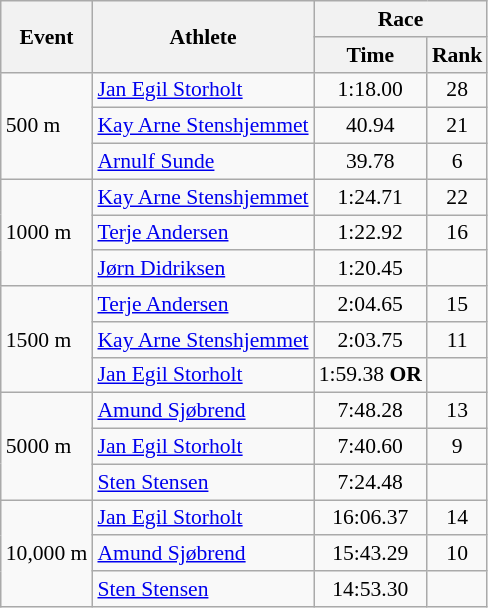<table class="wikitable" border="1" style="font-size:90%">
<tr>
<th rowspan=2>Event</th>
<th rowspan=2>Athlete</th>
<th colspan=2>Race</th>
</tr>
<tr>
<th>Time</th>
<th>Rank</th>
</tr>
<tr>
<td rowspan=3>500 m</td>
<td><a href='#'>Jan Egil Storholt</a></td>
<td align=center>1:18.00</td>
<td align=center>28</td>
</tr>
<tr>
<td><a href='#'>Kay Arne Stenshjemmet</a></td>
<td align=center>40.94</td>
<td align=center>21</td>
</tr>
<tr>
<td><a href='#'>Arnulf Sunde</a></td>
<td align=center>39.78</td>
<td align=center>6</td>
</tr>
<tr>
<td rowspan=3>1000 m</td>
<td><a href='#'>Kay Arne Stenshjemmet</a></td>
<td align=center>1:24.71</td>
<td align=center>22</td>
</tr>
<tr>
<td><a href='#'>Terje Andersen</a></td>
<td align=center>1:22.92</td>
<td align=center>16</td>
</tr>
<tr>
<td><a href='#'>Jørn Didriksen</a></td>
<td align=center>1:20.45</td>
<td align=center></td>
</tr>
<tr>
<td rowspan=3>1500 m</td>
<td><a href='#'>Terje Andersen</a></td>
<td align=center>2:04.65</td>
<td align=center>15</td>
</tr>
<tr>
<td><a href='#'>Kay Arne Stenshjemmet</a></td>
<td align=center>2:03.75</td>
<td align=center>11</td>
</tr>
<tr>
<td><a href='#'>Jan Egil Storholt</a></td>
<td align=center>1:59.38 <strong>OR</strong></td>
<td align=center></td>
</tr>
<tr>
<td rowspan=3>5000 m</td>
<td><a href='#'>Amund Sjøbrend</a></td>
<td align=center>7:48.28</td>
<td align=center>13</td>
</tr>
<tr>
<td><a href='#'>Jan Egil Storholt</a></td>
<td align=center>7:40.60</td>
<td align=center>9</td>
</tr>
<tr>
<td><a href='#'>Sten Stensen</a></td>
<td align=center>7:24.48</td>
<td align=center></td>
</tr>
<tr>
<td rowspan=3>10,000 m</td>
<td><a href='#'>Jan Egil Storholt</a></td>
<td align=center>16:06.37</td>
<td align=center>14</td>
</tr>
<tr>
<td><a href='#'>Amund Sjøbrend</a></td>
<td align=center>15:43.29</td>
<td align=center>10</td>
</tr>
<tr>
<td><a href='#'>Sten Stensen</a></td>
<td align=center>14:53.30</td>
<td align=center></td>
</tr>
</table>
